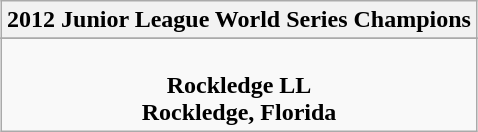<table class="wikitable" style="text-align: center; margin: 0 auto;">
<tr>
<th>2012 Junior League World Series Champions</th>
</tr>
<tr>
</tr>
<tr>
<td><br><strong>Rockledge LL</strong><br><strong>Rockledge, Florida</strong></td>
</tr>
</table>
